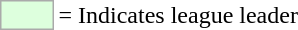<table>
<tr>
<td style="background:#DDFFDD; border:1px solid #aaa; width:2em;"></td>
<td>= Indicates league leader</td>
</tr>
</table>
